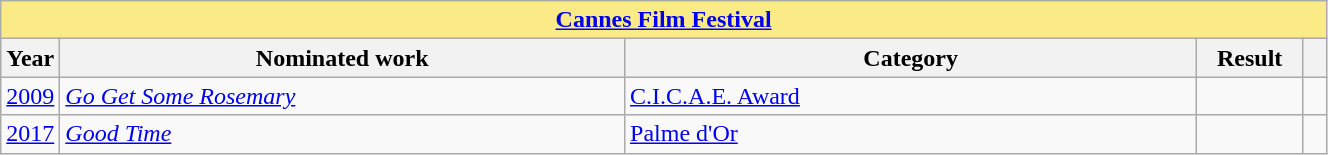<table width="70%" class="wikitable sortable">
<tr>
<th colspan="5" style="background:#FAEB86;" align="center"><a href='#'>Cannes Film Festival</a></th>
</tr>
<tr>
<th scope="col" style="width:1em;">Year</th>
<th scope="col" style="width:39em;">Nominated work</th>
<th scope="col" style="width:40em;">Category</th>
<th scope="col" style="width:5em;">Result</th>
<th scope="col" style="width:1em;" class="unsortable"></th>
</tr>
<tr>
<td><a href='#'>2009</a></td>
<td><em><a href='#'>Go Get Some Rosemary</a></em></td>
<td><a href='#'>C.I.C.A.E. Award</a></td>
<td></td>
<td></td>
</tr>
<tr>
<td><a href='#'>2017</a></td>
<td><em><a href='#'>Good Time</a></em></td>
<td><a href='#'>Palme d'Or</a></td>
<td></td>
<td></td>
</tr>
</table>
